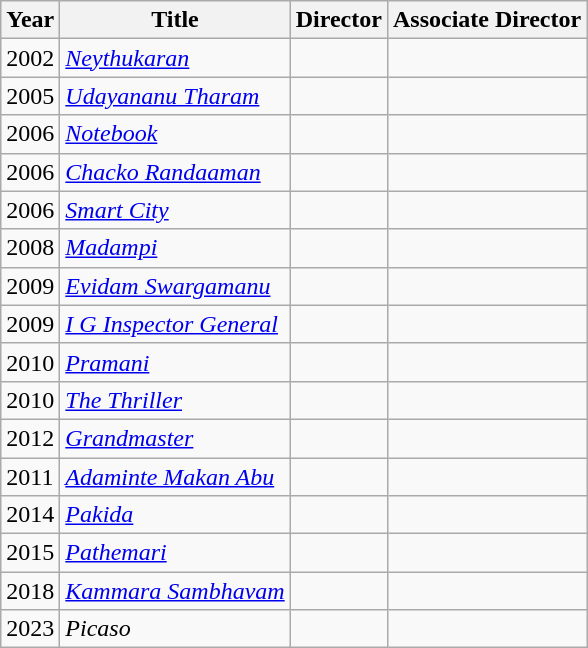<table class="wikitable sortable">
<tr>
<th>Year</th>
<th>Title</th>
<th>Director</th>
<th>Associate Director</th>
</tr>
<tr>
<td>2002</td>
<td><em><a href='#'>Neythukaran</a></em></td>
<td></td>
<td></td>
</tr>
<tr>
<td>2005</td>
<td><em><a href='#'>Udayananu Tharam</a></em></td>
<td></td>
<td></td>
</tr>
<tr>
<td>2006</td>
<td><em><a href='#'>Notebook</a></em></td>
<td></td>
<td></td>
</tr>
<tr>
<td>2006</td>
<td><em><a href='#'>Chacko Randaaman</a></em></td>
<td></td>
<td></td>
</tr>
<tr>
<td>2006</td>
<td><em><a href='#'>Smart City</a></em></td>
<td></td>
<td></td>
</tr>
<tr>
<td>2008</td>
<td><em><a href='#'>Madampi</a></em></td>
<td></td>
<td></td>
</tr>
<tr>
<td>2009</td>
<td><em><a href='#'>Evidam Swargamanu</a></em></td>
<td></td>
<td></td>
</tr>
<tr>
<td>2009</td>
<td><em><a href='#'>I G Inspector General</a></em></td>
<td></td>
<td></td>
</tr>
<tr>
<td>2010</td>
<td><em><a href='#'>Pramani</a></em></td>
<td></td>
<td></td>
</tr>
<tr>
<td>2010</td>
<td><em><a href='#'>The Thriller</a></em></td>
<td></td>
<td></td>
</tr>
<tr>
<td>2012</td>
<td><em><a href='#'>Grandmaster</a></em></td>
<td></td>
<td></td>
</tr>
<tr>
<td>2011</td>
<td><em><a href='#'>Adaminte Makan Abu</a></em></td>
<td></td>
<td></td>
</tr>
<tr>
<td>2014</td>
<td><em><a href='#'>Pakida</a></em></td>
<td></td>
<td></td>
</tr>
<tr>
<td>2015</td>
<td><em><a href='#'>Pathemari</a></em></td>
<td></td>
<td></td>
</tr>
<tr>
<td>2018</td>
<td><em><a href='#'>Kammara Sambhavam</a></em></td>
<td></td>
<td></td>
</tr>
<tr>
<td>2023</td>
<td><em>Picaso</em></td>
<td></td>
<td></td>
</tr>
</table>
